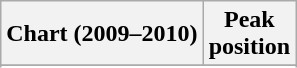<table class="wikitable sortable plainrowheaders">
<tr>
<th scope="col">Chart (2009–2010)</th>
<th scope="col">Peak<br>position</th>
</tr>
<tr>
</tr>
<tr>
</tr>
</table>
